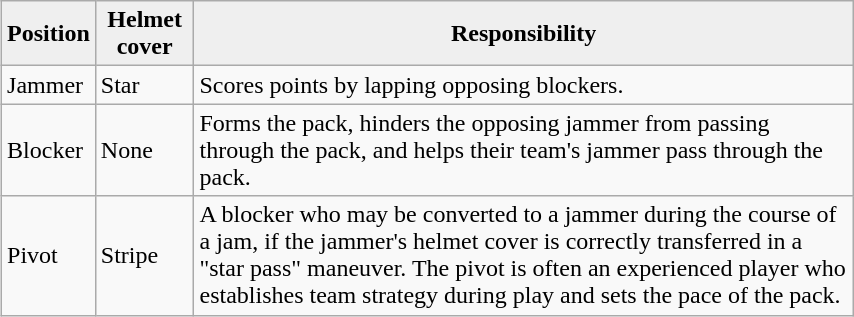<table class="wikitable" style="float: right; width: 45%; margin-left: 0.5em">
<tr>
<th style="background: #efefef;">Position</th>
<th style="background: #efefef;">Helmet cover</th>
<th style="background: #efefef;">Responsibility</th>
</tr>
<tr>
<td>Jammer</td>
<td>Star</td>
<td>Scores points by lapping opposing blockers.</td>
</tr>
<tr>
<td>Blocker</td>
<td>None</td>
<td>Forms the pack, hinders the opposing jammer from passing through the pack, and helps their team's jammer pass through the pack.</td>
</tr>
<tr>
<td>Pivot</td>
<td>Stripe</td>
<td>A blocker who may be converted to a jammer during the course of a jam, if the jammer's helmet cover is correctly transferred in a "star pass" maneuver. The pivot is often an experienced player who establishes team strategy during play and sets the pace of the pack.</td>
</tr>
</table>
